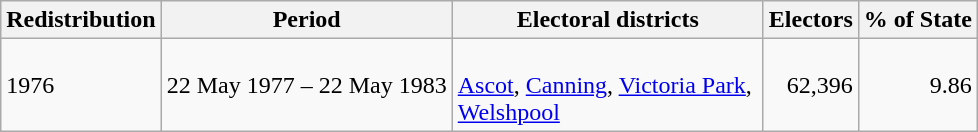<table class="wikitable">
<tr>
<th>Redistribution</th>
<th>Period</th>
<th>Electoral districts</th>
<th>Electors</th>
<th>% of State</th>
</tr>
<tr>
<td>1976</td>
<td>22 May 1977 – 22 May 1983</td>
<td width=200><br><a href='#'>Ascot</a>, 
<a href='#'>Canning</a>, 
<a href='#'>Victoria Park</a>, 
<a href='#'>Welshpool</a></td>
<td align=right>62,396</td>
<td align=right>9.86</td>
</tr>
</table>
